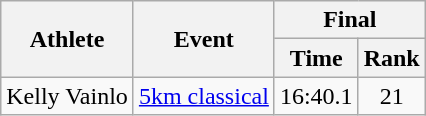<table class="wikitable">
<tr>
<th rowspan="2">Athlete</th>
<th rowspan="2">Event</th>
<th colspan="2">Final</th>
</tr>
<tr>
<th>Time</th>
<th>Rank</th>
</tr>
<tr>
<td rowspan="1">Kelly Vainlo</td>
<td><a href='#'>5km classical</a></td>
<td align="center">16:40.1</td>
<td align="center">21</td>
</tr>
</table>
